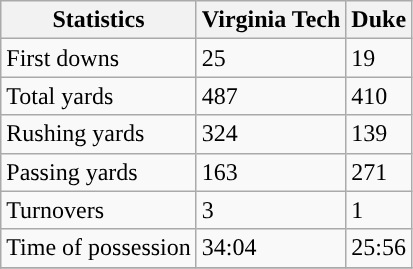<table class="wikitable">
<tr>
<th>Statistics</th>
<th>Virginia Tech</th>
<th>Duke</th>
</tr>
<tr>
<td>First downs</td>
<td>25</td>
<td>19</td>
</tr>
<tr>
<td>Total yards</td>
<td>487</td>
<td>410</td>
</tr>
<tr>
<td>Rushing yards</td>
<td>324</td>
<td>139</td>
</tr>
<tr>
<td>Passing yards</td>
<td>163</td>
<td>271</td>
</tr>
<tr>
<td>Turnovers</td>
<td>3</td>
<td>1</td>
</tr>
<tr>
<td>Time of possession</td>
<td>34:04</td>
<td>25:56</td>
</tr>
<tr>
</tr>
</table>
